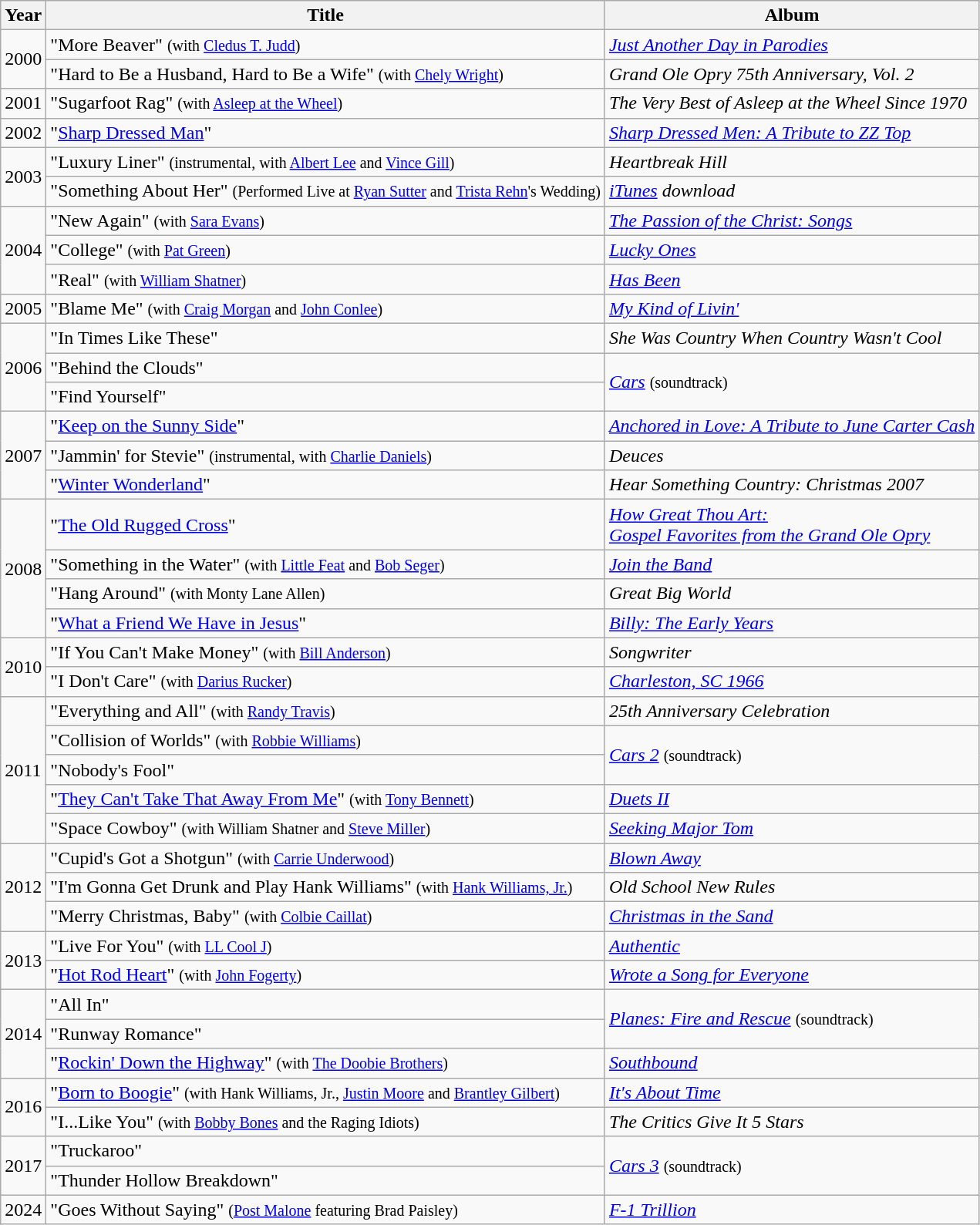<table class="wikitable">
<tr>
<th>Year</th>
<th>Title</th>
<th>Album</th>
</tr>
<tr>
<td rowspan="2">2000</td>
<td>"More Beaver" <small>(with <a href='#'>Cledus T. Judd</a>)</small></td>
<td><em><a href='#'>Just Another Day in Parodies</a></em></td>
</tr>
<tr>
<td>"Hard to Be a Husband, Hard to Be a Wife" <small>(with <a href='#'>Chely Wright</a>)</small></td>
<td><em>Grand Ole Opry 75th Anniversary, Vol. 2</em></td>
</tr>
<tr>
<td>2001</td>
<td>"Sugarfoot Rag" <small>(with <a href='#'>Asleep at the Wheel</a>)</small></td>
<td><em>The Very Best of Asleep at the Wheel Since 1970</em></td>
</tr>
<tr>
<td>2002</td>
<td>"<a href='#'>Sharp Dressed Man</a>"</td>
<td><em><a href='#'>Sharp Dressed Men: A Tribute to ZZ Top</a></em></td>
</tr>
<tr>
<td rowspan="2">2003</td>
<td>"Luxury Liner" <small>(instrumental, with <a href='#'>Albert Lee</a> and <a href='#'>Vince Gill</a>)</small></td>
<td><em>Heartbreak Hill</em></td>
</tr>
<tr>
<td>"Something About Her" <small>(Performed Live at <a href='#'>Ryan Sutter</a> and <a href='#'>Trista Rehn</a>'s Wedding)</small></td>
<td><em><a href='#'>iTunes</a> download</em></td>
</tr>
<tr>
<td rowspan="3">2004</td>
<td>"New Again" <small>(with <a href='#'>Sara Evans</a>)</small></td>
<td><em><a href='#'>The Passion of the Christ: Songs</a></em></td>
</tr>
<tr>
<td>"College" <small>(with <a href='#'>Pat Green</a>)</small></td>
<td><em><a href='#'>Lucky Ones</a></em></td>
</tr>
<tr>
<td>"Real" <small>(with <a href='#'>William Shatner</a>)</small></td>
<td><em><a href='#'>Has Been</a></em></td>
</tr>
<tr>
<td>2005</td>
<td>"Blame Me" <small>(with <a href='#'>Craig Morgan</a> and <a href='#'>John Conlee</a>)</small></td>
<td><em><a href='#'>My Kind of Livin'</a></em></td>
</tr>
<tr>
<td rowspan="3">2006</td>
<td>"In Times Like These"</td>
<td><em>She Was Country When Country Wasn't Cool</em></td>
</tr>
<tr>
<td>"Behind the Clouds"</td>
<td rowspan="2"><em><a href='#'>Cars</a></em> <small>(soundtrack)</small></td>
</tr>
<tr>
<td>"Find Yourself"</td>
</tr>
<tr>
<td rowspan="3">2007</td>
<td>"<a href='#'>Keep on the Sunny Side</a>"</td>
<td><em><a href='#'>Anchored in Love: A Tribute to June Carter Cash</a></em></td>
</tr>
<tr>
<td>"Jammin' for Stevie" <small>(instrumental, with <a href='#'>Charlie Daniels</a>)</small></td>
<td><em>Deuces</em></td>
</tr>
<tr>
<td>"<a href='#'>Winter Wonderland</a>"</td>
<td><em>Hear Something Country: Christmas 2007</em></td>
</tr>
<tr>
<td rowspan="4">2008</td>
<td>"<a href='#'>The Old Rugged Cross</a>"</td>
<td><em><a href='#'>How Great Thou Art:<br>Gospel Favorites from the Grand Ole Opry</a></em></td>
</tr>
<tr>
<td>"Something in the Water" <small>(with <a href='#'>Little Feat</a> and <a href='#'>Bob Seger</a>)</small></td>
<td><em><a href='#'>Join the Band</a></em></td>
</tr>
<tr>
<td>"Hang Around" <small>(with Monty Lane Allen)</small></td>
<td><em>Great Big World</em></td>
</tr>
<tr>
<td>"<a href='#'>What a Friend We Have in Jesus</a>"</td>
<td><em><a href='#'>Billy: The Early Years</a></em></td>
</tr>
<tr>
<td rowspan="2">2010</td>
<td>"If You Can't Make Money" <small>(with <a href='#'>Bill Anderson</a>)</small></td>
<td><em>Songwriter</em></td>
</tr>
<tr>
<td>"I Don't Care" <small>(with <a href='#'>Darius Rucker</a>)</small></td>
<td><em><a href='#'>Charleston, SC 1966</a></em></td>
</tr>
<tr>
<td rowspan="5">2011</td>
<td>"Everything and All" <small>(with <a href='#'>Randy Travis</a>)</small></td>
<td><em>25th Anniversary Celebration</em></td>
</tr>
<tr>
<td>"Collision of Worlds" <small>(with <a href='#'>Robbie Williams</a>)</small></td>
<td rowspan="2"><em><a href='#'>Cars 2</a></em> <small>(soundtrack)</small></td>
</tr>
<tr>
<td>"Nobody's Fool"</td>
</tr>
<tr>
<td>"<a href='#'>They Can't Take That Away From Me</a>" <small>(with <a href='#'>Tony Bennett</a>)</small></td>
<td><em><a href='#'>Duets II</a></em></td>
</tr>
<tr>
<td>"Space Cowboy" <small>(with William Shatner and <a href='#'>Steve Miller</a>)</small></td>
<td><em><a href='#'>Seeking Major Tom</a></em></td>
</tr>
<tr>
<td rowspan="3">2012</td>
<td>"Cupid's Got a Shotgun" <small>(with <a href='#'>Carrie Underwood</a>)</small></td>
<td><em><a href='#'>Blown Away</a></em></td>
</tr>
<tr>
<td>"I'm Gonna Get Drunk and Play Hank Williams" <small>(with <a href='#'>Hank Williams, Jr.</a>)</small></td>
<td><em>Old School New Rules</em></td>
</tr>
<tr>
<td>"Merry Christmas, Baby" <small>(with <a href='#'>Colbie Caillat</a>)</small></td>
<td><em><a href='#'>Christmas in the Sand</a></em></td>
</tr>
<tr>
<td rowspan="2">2013</td>
<td>"Live For You" <small>(with <a href='#'>LL Cool J</a>)</small></td>
<td><em><a href='#'>Authentic</a></em></td>
</tr>
<tr>
<td>"<a href='#'>Hot Rod Heart</a>" <small>(with <a href='#'>John Fogerty</a>)</small></td>
<td><em><a href='#'>Wrote a Song for Everyone</a></em></td>
</tr>
<tr>
<td rowspan="3">2014</td>
<td>"All In"</td>
<td rowspan="2"><em><a href='#'>Planes: Fire and Rescue</a></em> <small>(soundtrack)</small></td>
</tr>
<tr>
<td>"Runway Romance"</td>
</tr>
<tr>
<td>"<a href='#'>Rockin' Down the Highway</a>" <small>(with <a href='#'>The Doobie Brothers</a>)</small></td>
<td><em><a href='#'>Southbound</a></em></td>
</tr>
<tr>
<td rowspan="2">2016</td>
<td>"<a href='#'>Born to Boogie</a>" <small>(with Hank Williams, Jr., <a href='#'>Justin Moore</a> and <a href='#'>Brantley Gilbert</a>)</small></td>
<td><em><a href='#'>It's About Time</a></em></td>
</tr>
<tr>
<td>"I...Like You" <small>(with <a href='#'>Bobby Bones</a> and the Raging Idiots)</small></td>
<td><em>The Critics Give It 5 Stars</em></td>
</tr>
<tr>
<td rowspan="2">2017</td>
<td>"Truckaroo"</td>
<td rowspan="2"><em><a href='#'>Cars 3</a></em> <small>(soundtrack)</small></td>
</tr>
<tr>
<td>"Thunder Hollow Breakdown"</td>
</tr>
<tr>
<td>2024</td>
<td>"Goes Without Saying" <small>(<a href='#'>Post Malone</a> featuring Brad Paisley)</small></td>
<td><em><a href='#'>F-1 Trillion</a></em></td>
</tr>
</table>
